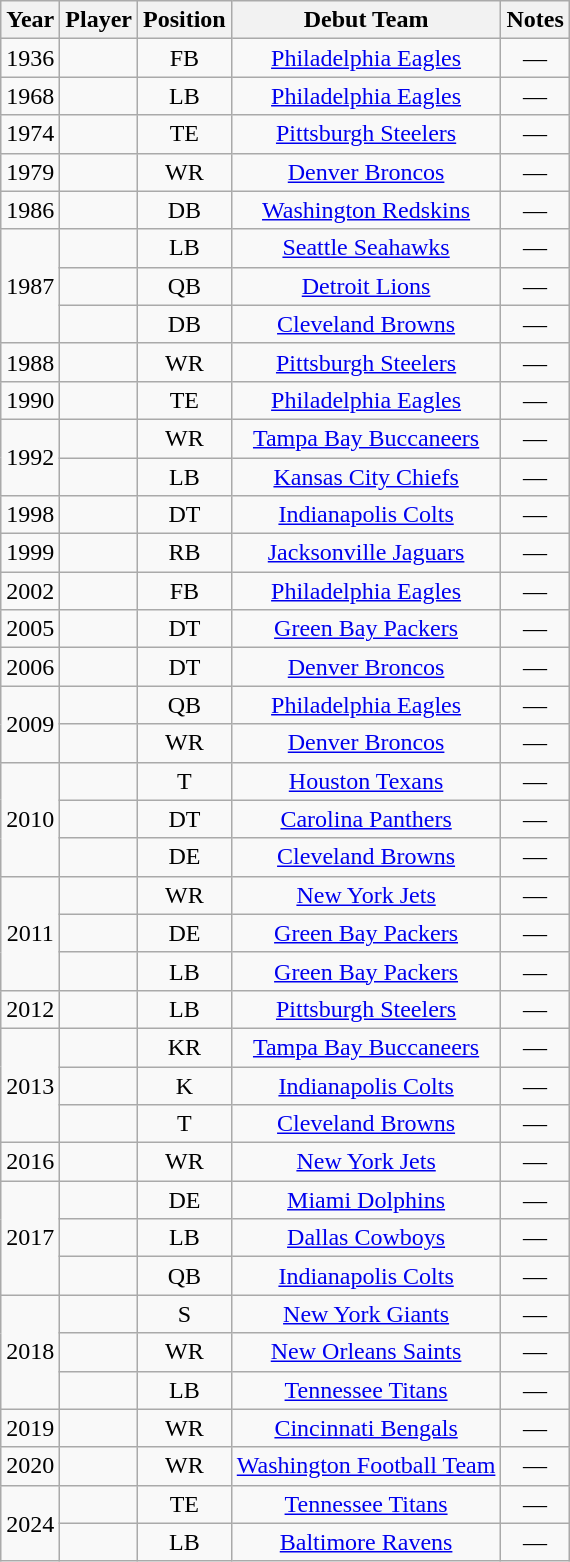<table class="wikitable sortable" style="text-align: center;">
<tr>
<th>Year</th>
<th>Player</th>
<th>Position</th>
<th>Debut Team</th>
<th>Notes</th>
</tr>
<tr>
<td align="center">1936</td>
<td align="center"></td>
<td align="center">FB</td>
<td align="center"><a href='#'>Philadelphia Eagles</a></td>
<td align="center">—</td>
</tr>
<tr>
<td align="center">1968</td>
<td align="center"></td>
<td align="center">LB</td>
<td align="center"><a href='#'>Philadelphia Eagles</a></td>
<td align="center">—</td>
</tr>
<tr>
<td align="center">1974</td>
<td align="center"></td>
<td align="center">TE</td>
<td align="center"><a href='#'>Pittsburgh Steelers</a></td>
<td align="center">—</td>
</tr>
<tr>
<td align="center">1979</td>
<td align="center"></td>
<td align="center">WR</td>
<td align="center"><a href='#'>Denver Broncos</a></td>
<td align="center">—</td>
</tr>
<tr>
<td align="center">1986</td>
<td align="center"></td>
<td align="center">DB</td>
<td align="center"><a href='#'>Washington Redskins</a></td>
<td align="center">—</td>
</tr>
<tr>
<td rowspan="3">1987</td>
<td align="center"></td>
<td align="center">LB</td>
<td align="center"><a href='#'>Seattle Seahawks</a></td>
<td align="center">—</td>
</tr>
<tr>
<td align="center"></td>
<td align="center">QB</td>
<td align="center"><a href='#'>Detroit Lions</a></td>
<td align="center">—</td>
</tr>
<tr>
<td align="center"></td>
<td align="center">DB</td>
<td align="center"><a href='#'>Cleveland Browns</a></td>
<td align="center">—</td>
</tr>
<tr>
<td align="center">1988</td>
<td align="center"></td>
<td align="center">WR</td>
<td align="center"><a href='#'>Pittsburgh Steelers</a></td>
<td align="center">—</td>
</tr>
<tr>
<td align="center">1990</td>
<td align="center"></td>
<td align="center">TE</td>
<td align="center"><a href='#'>Philadelphia Eagles</a></td>
<td align="center">—</td>
</tr>
<tr>
<td rowspan="2">1992</td>
<td align="center"></td>
<td align="center">WR</td>
<td align="center"><a href='#'>Tampa Bay Buccaneers</a></td>
<td align="center">—</td>
</tr>
<tr>
<td align="center"></td>
<td align="center">LB</td>
<td align="center"><a href='#'>Kansas City Chiefs</a></td>
<td align="center">—</td>
</tr>
<tr>
<td align="center">1998</td>
<td align="center"></td>
<td align="center">DT</td>
<td align="center"><a href='#'>Indianapolis Colts</a></td>
<td align="center">—</td>
</tr>
<tr>
<td align="center">1999</td>
<td align="center"></td>
<td align="center">RB</td>
<td align="center"><a href='#'>Jacksonville Jaguars</a></td>
<td align="center">—</td>
</tr>
<tr>
<td align="center">2002</td>
<td align="center"></td>
<td align="center">FB</td>
<td align="center"><a href='#'>Philadelphia Eagles</a></td>
<td align="center">—</td>
</tr>
<tr>
<td align="center">2005</td>
<td align="center"></td>
<td align="center">DT</td>
<td align="center"><a href='#'>Green Bay Packers</a></td>
<td align="center">—</td>
</tr>
<tr>
<td align="center">2006</td>
<td align="center"></td>
<td align="center">DT</td>
<td align="center"><a href='#'>Denver Broncos</a></td>
<td align="center">—</td>
</tr>
<tr>
<td rowspan="2">2009</td>
<td align="center"></td>
<td align="center">QB</td>
<td align="center"><a href='#'>Philadelphia Eagles</a></td>
<td align="center">—</td>
</tr>
<tr>
<td align="center"></td>
<td align="center">WR</td>
<td align="center"><a href='#'>Denver Broncos</a></td>
<td align="center">—</td>
</tr>
<tr>
<td rowspan="3">2010</td>
<td align="center"></td>
<td align="center">T</td>
<td align="center"><a href='#'>Houston Texans</a></td>
<td align="center">—</td>
</tr>
<tr>
<td align="center"></td>
<td align="center">DT</td>
<td align="center"><a href='#'>Carolina Panthers</a></td>
<td align="center">—</td>
</tr>
<tr>
<td align="center"></td>
<td align="center">DE</td>
<td align="center"><a href='#'>Cleveland Browns</a></td>
<td align="center">—</td>
</tr>
<tr>
<td rowspan="3">2011</td>
<td align="center"></td>
<td align="center">WR</td>
<td align="center"><a href='#'>New York Jets</a></td>
<td align="center">—</td>
</tr>
<tr>
<td align="center"></td>
<td align="center">DE</td>
<td align="center"><a href='#'>Green Bay Packers</a></td>
<td align="center">—</td>
</tr>
<tr>
<td align="center"></td>
<td align="center">LB</td>
<td align="center"><a href='#'>Green Bay Packers</a></td>
<td align="center">—</td>
</tr>
<tr>
<td align="center">2012</td>
<td align="center"></td>
<td align="center">LB</td>
<td align="center"><a href='#'>Pittsburgh Steelers</a></td>
<td align="center">—</td>
</tr>
<tr>
<td rowspan="3">2013</td>
<td align="center"></td>
<td align="center">KR</td>
<td align="center"><a href='#'>Tampa Bay Buccaneers</a></td>
<td align="center">—</td>
</tr>
<tr>
<td align="center"></td>
<td align="center">K</td>
<td align="center"><a href='#'>Indianapolis Colts</a></td>
<td align="center">—</td>
</tr>
<tr>
<td align="center"></td>
<td align="center">T</td>
<td align="center"><a href='#'>Cleveland Browns</a></td>
<td align="center">—</td>
</tr>
<tr>
<td align="center">2016</td>
<td align="center"></td>
<td align="center">WR</td>
<td align="center"><a href='#'>New York Jets</a></td>
<td align="center">—</td>
</tr>
<tr>
<td rowspan="3">2017</td>
<td align="center"></td>
<td align="center">DE</td>
<td align="center"><a href='#'>Miami Dolphins</a></td>
<td align="center">—</td>
</tr>
<tr>
<td align="center"></td>
<td align="center">LB</td>
<td align="center"><a href='#'>Dallas Cowboys</a></td>
<td align="center">—</td>
</tr>
<tr>
<td align="center"></td>
<td align="center">QB</td>
<td align="center"><a href='#'>Indianapolis Colts</a></td>
<td align="center">—</td>
</tr>
<tr>
<td rowspan="3">2018</td>
<td align="center"></td>
<td align="center">S</td>
<td align="center"><a href='#'>New York Giants</a></td>
<td align="center">—</td>
</tr>
<tr>
<td align="center"></td>
<td align="center">WR</td>
<td align="center"><a href='#'>New Orleans Saints</a></td>
<td align="center">—</td>
</tr>
<tr>
<td align="center"></td>
<td align="center">LB</td>
<td align="center"><a href='#'>Tennessee Titans</a></td>
<td align="center">—</td>
</tr>
<tr>
<td align="center">2019</td>
<td align="center"></td>
<td align="center">WR</td>
<td align="center"><a href='#'>Cincinnati Bengals</a></td>
<td align="center">—</td>
</tr>
<tr>
<td align="center">2020</td>
<td align="center"></td>
<td align="center">WR</td>
<td align="center"><a href='#'>Washington Football Team</a></td>
<td align="center">—</td>
</tr>
<tr>
<td rowspan="2">2024</td>
<td align="center"></td>
<td align="center">TE</td>
<td align="center"><a href='#'>Tennessee Titans</a></td>
<td align="center">—</td>
</tr>
<tr>
<td align="center"></td>
<td align="center">LB</td>
<td align="center"><a href='#'>Baltimore Ravens</a></td>
<td align="center">—</td>
</tr>
</table>
